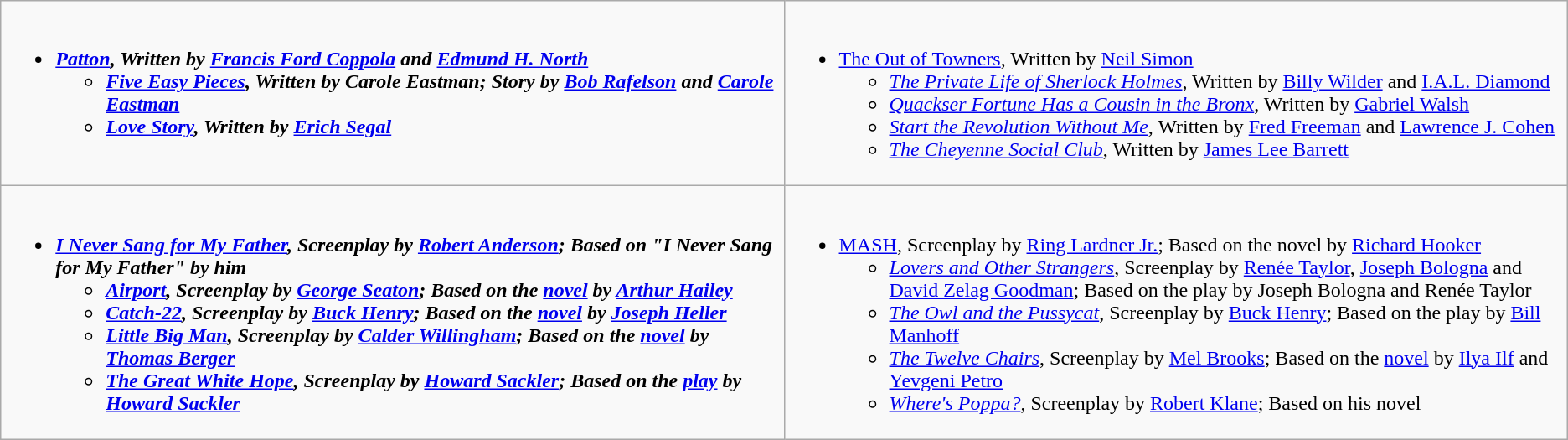<table class="wikitable">
<tr>
<td valign="top" width="50%"><br><ul><li><strong><em><a href='#'>Patton</a><em>, Written by <a href='#'>Francis Ford Coppola</a> and <a href='#'>Edmund H. North</a><strong><ul><li></em><a href='#'>Five Easy Pieces</a><em>, Written by Carole Eastman; Story by <a href='#'>Bob Rafelson</a> and <a href='#'>Carole Eastman</a></li><li></em><a href='#'>Love Story</a><em>, Written by <a href='#'>Erich Segal</a></li></ul></li></ul></td>
<td valign="top"><br><ul><li></em></strong><a href='#'>The Out of Towners</a></em>, Written by <a href='#'>Neil Simon</a></strong><ul><li><em><a href='#'>The Private Life of Sherlock Holmes</a></em>, Written by <a href='#'>Billy Wilder</a> and <a href='#'>I.A.L. Diamond</a></li><li><em><a href='#'>Quackser Fortune Has a Cousin in the Bronx</a></em>, Written by <a href='#'>Gabriel Walsh</a></li><li><em><a href='#'>Start the Revolution Without Me</a></em>, Written by <a href='#'>Fred Freeman</a> and <a href='#'>Lawrence J. Cohen</a></li><li><em><a href='#'>The Cheyenne Social Club</a></em>, Written by <a href='#'>James Lee Barrett</a></li></ul></li></ul></td>
</tr>
<tr>
<td valign="top"><br><ul><li><strong><em><a href='#'>I Never Sang for My Father</a><em>, Screenplay by <a href='#'>Robert Anderson</a>; Based on "I Never Sang for My Father" by him<strong><ul><li></em><a href='#'>Airport</a><em>, Screenplay by <a href='#'>George Seaton</a>; Based on the <a href='#'>novel</a> by <a href='#'>Arthur Hailey</a></li><li></em><a href='#'>Catch-22</a><em>, Screenplay by <a href='#'>Buck Henry</a>; Based on the <a href='#'>novel</a> by <a href='#'>Joseph Heller</a></li><li></em><a href='#'>Little Big Man</a><em>, Screenplay by <a href='#'>Calder Willingham</a>; Based on the <a href='#'>novel</a> by <a href='#'>Thomas Berger</a></li><li></em><a href='#'>The Great White Hope</a><em>, Screenplay by <a href='#'>Howard Sackler</a>; Based on the <a href='#'>play</a> by <a href='#'>Howard Sackler</a></li></ul></li></ul></td>
<td valign="top"><br><ul><li></em></strong><a href='#'>MASH</a></em>, Screenplay by <a href='#'>Ring Lardner Jr.</a>; Based on the novel by <a href='#'>Richard Hooker</a></strong><ul><li><em><a href='#'>Lovers and Other Strangers</a></em>, Screenplay by <a href='#'>Renée Taylor</a>, <a href='#'>Joseph Bologna</a> and <a href='#'>David Zelag Goodman</a>; Based on the play by Joseph Bologna and Renée Taylor</li><li><em><a href='#'>The Owl and the Pussycat</a></em>, Screenplay by <a href='#'>Buck Henry</a>; Based on the play by <a href='#'>Bill Manhoff</a></li><li><em><a href='#'>The Twelve Chairs</a></em>, Screenplay by <a href='#'>Mel Brooks</a>; Based on the <a href='#'>novel</a> by <a href='#'>Ilya Ilf</a> and <a href='#'>Yevgeni Petro</a></li><li><em><a href='#'>Where's Poppa?</a></em>, Screenplay by <a href='#'>Robert Klane</a>; Based on his novel</li></ul></li></ul></td>
</tr>
</table>
